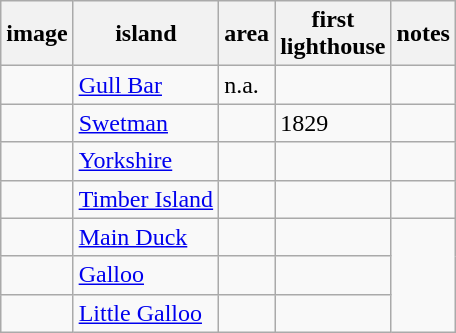<table class="wikitable sortable">
<tr>
<th>image</th>
<th>island</th>
<th>area</th>
<th>first<br>lighthouse</th>
<th>notes</th>
</tr>
<tr>
<td></td>
<td><a href='#'>Gull Bar</a></td>
<td>n.a.</td>
<td></td>
</tr>
<tr>
<td></td>
<td><a href='#'>Swetman</a></td>
<td></td>
<td>1829</td>
<td></td>
</tr>
<tr>
<td></td>
<td><a href='#'>Yorkshire</a></td>
<td></td>
<td></td>
<td></td>
</tr>
<tr>
<td></td>
<td><a href='#'>Timber Island</a></td>
<td></td>
<td></td>
<td></td>
</tr>
<tr>
<td></td>
<td><a href='#'>Main Duck</a></td>
<td></td>
<td></td>
</tr>
<tr>
<td></td>
<td><a href='#'>Galloo</a></td>
<td></td>
<td></td>
</tr>
<tr>
<td></td>
<td><a href='#'>Little Galloo</a></td>
<td></td>
<td></td>
</tr>
</table>
